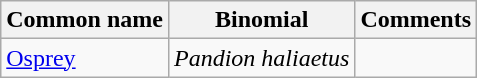<table class="wikitable">
<tr>
<th>Common name</th>
<th>Binomial</th>
<th>Comments</th>
</tr>
<tr>
<td><a href='#'>Osprey</a></td>
<td><em>Pandion haliaetus</em></td>
<td></td>
</tr>
</table>
